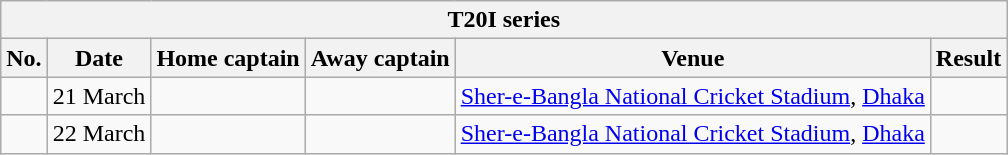<table class="wikitable">
<tr>
<th colspan="9">T20I series</th>
</tr>
<tr>
<th>No.</th>
<th>Date</th>
<th>Home captain</th>
<th>Away captain</th>
<th>Venue</th>
<th>Result</th>
</tr>
<tr>
<td></td>
<td>21 March</td>
<td></td>
<td></td>
<td><a href='#'>Sher-e-Bangla National Cricket Stadium</a>, <a href='#'>Dhaka</a></td>
<td></td>
</tr>
<tr>
<td></td>
<td>22 March</td>
<td></td>
<td></td>
<td><a href='#'>Sher-e-Bangla National Cricket Stadium</a>, <a href='#'>Dhaka</a></td>
<td></td>
</tr>
</table>
